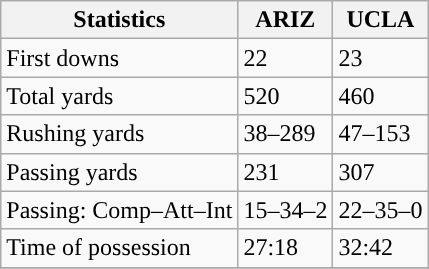<table class="wikitable" style="float: left;">
<tr>
<th>Statistics</th>
<th>ARIZ</th>
<th>UCLA</th>
</tr>
<tr>
<td>First downs</td>
<td>22</td>
<td>23</td>
</tr>
<tr>
<td>Total yards</td>
<td>520</td>
<td>460</td>
</tr>
<tr>
<td>Rushing yards</td>
<td>38–289</td>
<td>47–153</td>
</tr>
<tr>
<td>Passing yards</td>
<td>231</td>
<td>307</td>
</tr>
<tr>
<td>Passing: Comp–Att–Int</td>
<td>15–34–2</td>
<td>22–35–0</td>
</tr>
<tr>
<td>Time of possession</td>
<td>27:18</td>
<td>32:42</td>
</tr>
<tr>
</tr>
</table>
